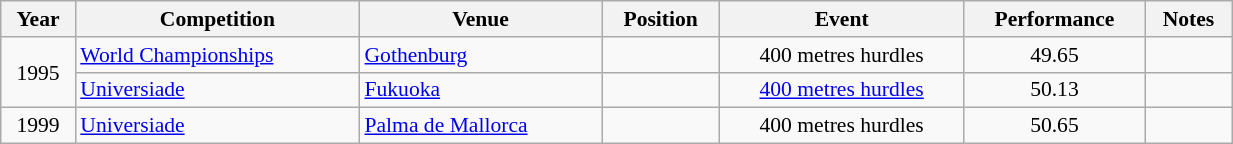<table class="wikitable" width=65% style="font-size:90%; text-align:center;">
<tr>
<th>Year</th>
<th>Competition</th>
<th>Venue</th>
<th>Position</th>
<th>Event</th>
<th>Performance</th>
<th>Notes</th>
</tr>
<tr>
<td rowspan=2>1995</td>
<td align=left><a href='#'>World Championships</a></td>
<td align=left> <a href='#'>Gothenburg</a></td>
<td></td>
<td>400 metres hurdles</td>
<td>49.65</td>
<td></td>
</tr>
<tr>
<td align=left><a href='#'>Universiade</a></td>
<td align=left> <a href='#'>Fukuoka</a></td>
<td></td>
<td><a href='#'>400 metres hurdles</a></td>
<td>50.13</td>
<td></td>
</tr>
<tr>
<td>1999</td>
<td align=left><a href='#'>Universiade</a></td>
<td align=left> <a href='#'>Palma de Mallorca</a></td>
<td></td>
<td>400 metres hurdles</td>
<td>50.65</td>
<td></td>
</tr>
</table>
